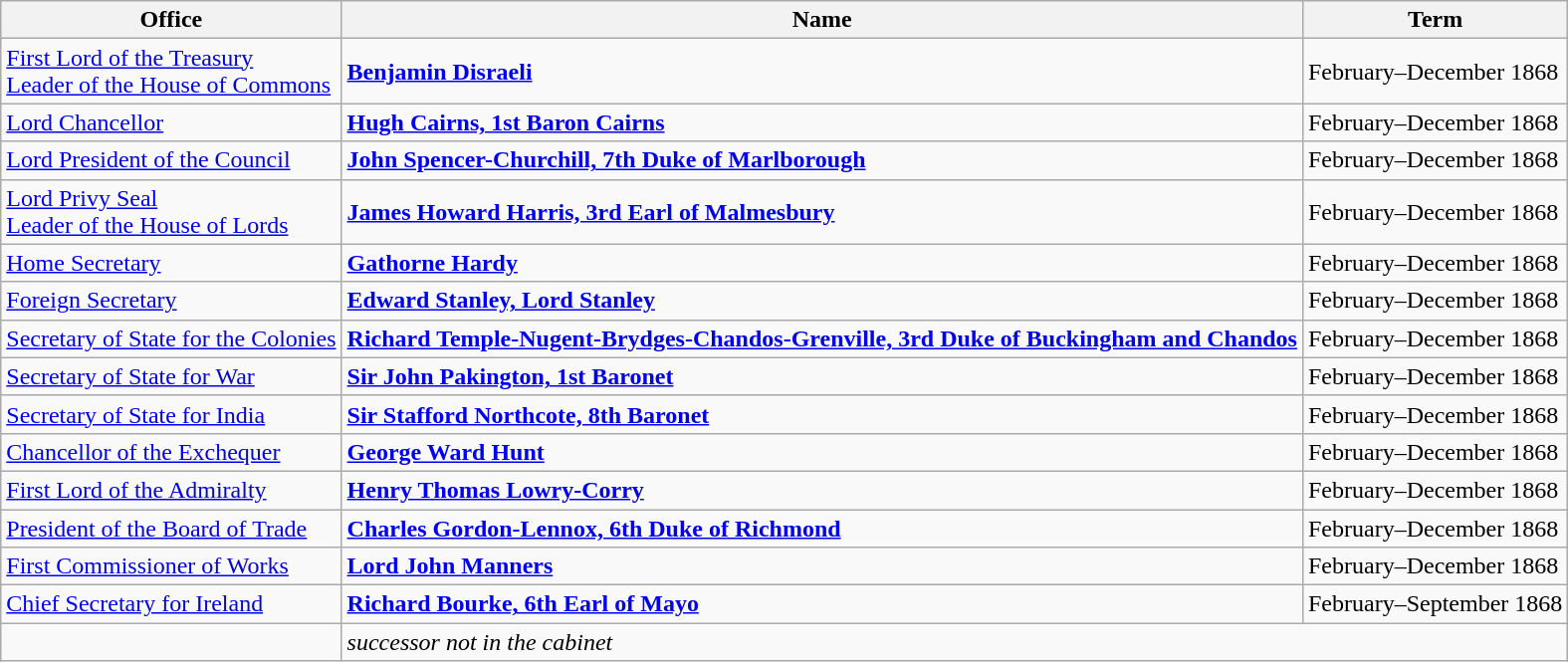<table class=wikitable>
<tr>
<th>Office</th>
<th>Name</th>
<th>Term</th>
</tr>
<tr>
<td><a href='#'>First Lord of the Treasury</a><br><a href='#'>Leader of the House of Commons</a></td>
<td><strong><a href='#'>Benjamin Disraeli</a></strong></td>
<td>February–December 1868</td>
</tr>
<tr>
<td><a href='#'>Lord Chancellor</a></td>
<td><strong><a href='#'>Hugh Cairns, 1st Baron Cairns</a></strong></td>
<td>February–December 1868</td>
</tr>
<tr>
<td><a href='#'>Lord President of the Council</a></td>
<td><strong><a href='#'>John Spencer-Churchill, 7th Duke of Marlborough</a></strong></td>
<td>February–December 1868</td>
</tr>
<tr>
<td><a href='#'>Lord Privy Seal</a><br><a href='#'>Leader of the House of Lords</a></td>
<td><strong><a href='#'>James Howard Harris, 3rd Earl of Malmesbury</a></strong></td>
<td>February–December 1868</td>
</tr>
<tr>
<td><a href='#'>Home Secretary</a></td>
<td><strong><a href='#'>Gathorne Hardy</a></strong></td>
<td>February–December 1868</td>
</tr>
<tr>
<td><a href='#'>Foreign Secretary</a></td>
<td><strong><a href='#'>Edward Stanley, Lord Stanley</a></strong></td>
<td>February–December 1868</td>
</tr>
<tr>
<td><a href='#'>Secretary of State for the Colonies</a></td>
<td><strong><a href='#'>Richard Temple-Nugent-Brydges-Chandos-Grenville, 3rd Duke of Buckingham and Chandos</a></strong></td>
<td>February–December 1868</td>
</tr>
<tr>
<td><a href='#'>Secretary of State for War</a></td>
<td><strong><a href='#'>Sir John Pakington, 1st Baronet</a></strong></td>
<td>February–December 1868</td>
</tr>
<tr>
<td><a href='#'>Secretary of State for India</a></td>
<td><strong><a href='#'>Sir Stafford Northcote, 8th Baronet</a></strong></td>
<td>February–December 1868</td>
</tr>
<tr>
<td><a href='#'>Chancellor of the Exchequer</a></td>
<td><strong><a href='#'>George Ward Hunt</a></strong></td>
<td>February–December 1868</td>
</tr>
<tr>
<td><a href='#'>First Lord of the Admiralty</a></td>
<td><strong><a href='#'>Henry Thomas Lowry-Corry</a></strong></td>
<td>February–December 1868</td>
</tr>
<tr>
<td><a href='#'>President of the Board of Trade</a></td>
<td><strong><a href='#'>Charles Gordon-Lennox, 6th Duke of Richmond</a></strong></td>
<td>February–December 1868</td>
</tr>
<tr>
<td><a href='#'>First Commissioner of Works</a></td>
<td><strong><a href='#'>Lord John Manners</a></strong></td>
<td>February–December 1868</td>
</tr>
<tr>
<td><a href='#'>Chief Secretary for Ireland</a></td>
<td><strong><a href='#'>Richard Bourke, 6th Earl of Mayo</a></strong></td>
<td>February–September 1868</td>
</tr>
<tr>
<td> </td>
<td colspan=2><em>successor not in the cabinet</em></td>
</tr>
</table>
